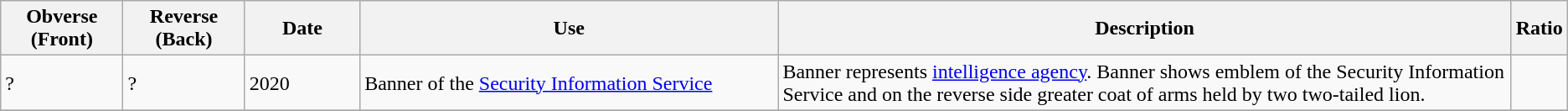<table class="wikitable">
<tr>
<th width="100">Obverse (Front)</th>
<th width="100">Reverse (Back)</th>
<th width="100">Date</th>
<th width="400">Use</th>
<th width="725">Description</th>
<th>Ratio</th>
</tr>
<tr>
<td><div>?</div></td>
<td><div>?</div></td>
<td>2020</td>
<td rowspan="1">Banner of the <a href='#'>Security Information Service</a></td>
<td>Banner represents <a href='#'>intelligence agency</a>. Banner shows emblem of the Security Information Service and on the reverse side greater coat of arms held by two two-tailed lion.</td>
<td></td>
</tr>
<tr>
</tr>
</table>
